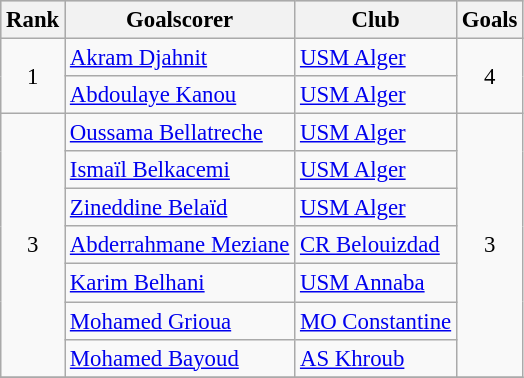<table class="wikitable" style="font-size: 95%;">
<tr bgcolor="#CCCCCC" align="center">
<th scope="col">Rank</th>
<th scope="col">Goalscorer</th>
<th scope="col">Club</th>
<th scope="col">Goals</th>
</tr>
<tr>
<td rowspan=2 align="center">1</td>
<td> <a href='#'>Akram Djahnit</a></td>
<td><a href='#'>USM Alger</a></td>
<td rowspan=2 align="center">4</td>
</tr>
<tr>
<td> <a href='#'>Abdoulaye Kanou</a></td>
<td><a href='#'>USM Alger</a></td>
</tr>
<tr>
<td rowspan=7 align="center">3</td>
<td> <a href='#'>Oussama Bellatreche</a></td>
<td><a href='#'>USM Alger</a></td>
<td rowspan=7 align="center">3</td>
</tr>
<tr>
<td> <a href='#'>Ismaïl Belkacemi</a></td>
<td><a href='#'>USM Alger</a></td>
</tr>
<tr>
<td> <a href='#'>Zineddine Belaïd</a></td>
<td><a href='#'>USM Alger</a></td>
</tr>
<tr>
<td> <a href='#'>Abderrahmane Meziane</a></td>
<td><a href='#'>CR Belouizdad</a></td>
</tr>
<tr>
<td> <a href='#'>Karim Belhani</a></td>
<td><a href='#'>USM Annaba</a></td>
</tr>
<tr>
<td> <a href='#'>Mohamed Grioua</a></td>
<td><a href='#'>MO Constantine</a></td>
</tr>
<tr>
<td> <a href='#'>Mohamed Bayoud</a></td>
<td><a href='#'>AS Khroub</a></td>
</tr>
<tr>
</tr>
</table>
